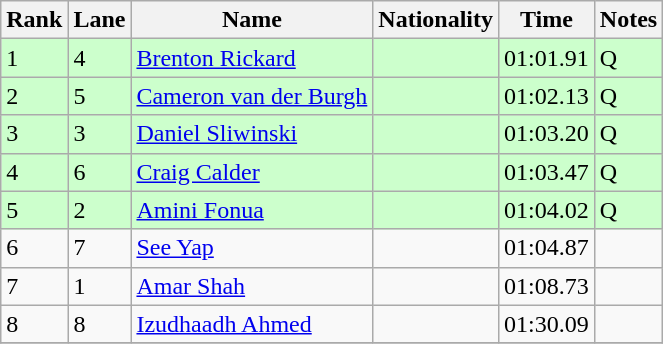<table class="wikitable">
<tr>
<th>Rank</th>
<th>Lane</th>
<th>Name</th>
<th>Nationality</th>
<th>Time</th>
<th>Notes</th>
</tr>
<tr bgcolor=ccffcc>
<td>1</td>
<td>4</td>
<td><a href='#'>Brenton Rickard</a></td>
<td></td>
<td>01:01.91</td>
<td>Q</td>
</tr>
<tr bgcolor=ccffcc>
<td>2</td>
<td>5</td>
<td><a href='#'>Cameron van der Burgh</a></td>
<td></td>
<td>01:02.13</td>
<td>Q</td>
</tr>
<tr bgcolor=ccffcc>
<td>3</td>
<td>3</td>
<td><a href='#'>Daniel Sliwinski</a></td>
<td></td>
<td>01:03.20</td>
<td>Q</td>
</tr>
<tr bgcolor=ccffcc>
<td>4</td>
<td>6</td>
<td><a href='#'>Craig Calder</a></td>
<td></td>
<td>01:03.47</td>
<td>Q</td>
</tr>
<tr bgcolor=ccffcc>
<td>5</td>
<td>2</td>
<td><a href='#'>Amini Fonua</a></td>
<td></td>
<td>01:04.02</td>
<td>Q</td>
</tr>
<tr>
<td>6</td>
<td>7</td>
<td><a href='#'>See Yap</a></td>
<td></td>
<td>01:04.87</td>
<td></td>
</tr>
<tr>
<td>7</td>
<td>1</td>
<td><a href='#'>Amar Shah</a></td>
<td></td>
<td>01:08.73</td>
<td></td>
</tr>
<tr>
<td>8</td>
<td>8</td>
<td><a href='#'>Izudhaadh Ahmed</a></td>
<td></td>
<td>01:30.09</td>
<td></td>
</tr>
<tr>
</tr>
</table>
